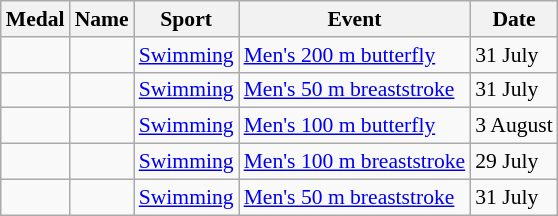<table class="wikitable sortable" style="font-size:90%">
<tr>
<th>Medal</th>
<th>Name</th>
<th>Sport</th>
<th>Event</th>
<th>Date</th>
</tr>
<tr>
<td></td>
<td></td>
<td><a href='#'>Swimming</a></td>
<td><a href='#'>Men's 200 m butterfly</a></td>
<td>31 July</td>
</tr>
<tr>
<td></td>
<td></td>
<td><a href='#'>Swimming</a></td>
<td><a href='#'>Men's 50 m breaststroke</a></td>
<td>31 July</td>
</tr>
<tr>
<td></td>
<td></td>
<td><a href='#'>Swimming</a></td>
<td><a href='#'>Men's 100 m butterfly</a></td>
<td>3 August</td>
</tr>
<tr>
<td></td>
<td></td>
<td><a href='#'>Swimming</a></td>
<td><a href='#'>Men's 100 m breaststroke</a></td>
<td>29 July</td>
</tr>
<tr>
<td></td>
<td></td>
<td><a href='#'>Swimming</a></td>
<td><a href='#'>Men's 50 m breaststroke</a></td>
<td>31 July</td>
</tr>
</table>
